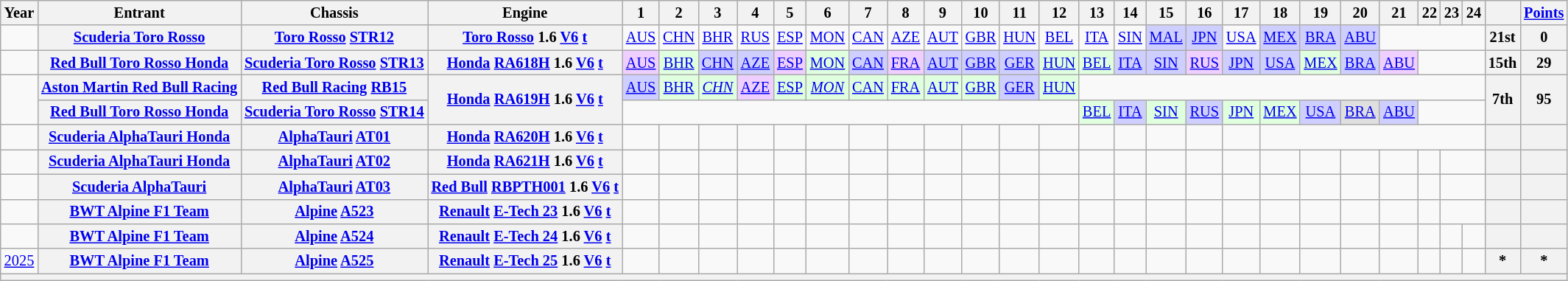<table class="wikitable" style="font-size: 85%; text-align: center">
<tr>
<th>Year</th>
<th>Entrant</th>
<th>Chassis</th>
<th>Engine</th>
<th>1</th>
<th>2</th>
<th>3</th>
<th>4</th>
<th>5</th>
<th>6</th>
<th>7</th>
<th>8</th>
<th>9</th>
<th>10</th>
<th>11</th>
<th>12</th>
<th>13</th>
<th>14</th>
<th>15</th>
<th>16</th>
<th>17</th>
<th>18</th>
<th>19</th>
<th>20</th>
<th>21</th>
<th>22</th>
<th>23</th>
<th>24</th>
<th></th>
<th><a href='#'>Points</a></th>
</tr>
<tr>
<td id=2017R></td>
<th nowrap><a href='#'>Scuderia Toro Rosso</a></th>
<th nowrap><a href='#'>Toro Rosso</a> <a href='#'>STR12</a></th>
<th nowrap><a href='#'>Toro Rosso</a> 1.6 <a href='#'>V6</a> <a href='#'>t</a></th>
<td><a href='#'>AUS</a></td>
<td><a href='#'>CHN</a></td>
<td><a href='#'>BHR</a></td>
<td><a href='#'>RUS</a></td>
<td><a href='#'>ESP</a></td>
<td><a href='#'>MON</a></td>
<td><a href='#'>CAN</a></td>
<td><a href='#'>AZE</a></td>
<td><a href='#'>AUT</a></td>
<td><a href='#'>GBR</a></td>
<td><a href='#'>HUN</a></td>
<td><a href='#'>BEL</a></td>
<td><a href='#'>ITA</a></td>
<td><a href='#'>SIN</a></td>
<td style="background:#CFCFFF;"><a href='#'>MAL</a><br></td>
<td style="background:#CFCFFF;"><a href='#'>JPN</a><br></td>
<td><a href='#'>USA</a></td>
<td style="background:#CFCFFF;"><a href='#'>MEX</a><br></td>
<td style="background:#CFCFFF;"><a href='#'>BRA</a><br></td>
<td style="background:#CFCFFF;"><a href='#'>ABU</a><br></td>
<td colspan=4></td>
<th>21st</th>
<th>0</th>
</tr>
<tr>
<td id=2018R></td>
<th nowrap><a href='#'>Red Bull Toro Rosso Honda</a></th>
<th nowrap><a href='#'>Scuderia Toro Rosso</a> <a href='#'>STR13</a></th>
<th nowrap><a href='#'>Honda</a> <a href='#'>RA618H</a> 1.6 <a href='#'>V6</a> <a href='#'>t</a></th>
<td style="background:#EFCFFF;"><a href='#'>AUS</a><br></td>
<td style="background:#DFFFDF;"><a href='#'>BHR</a><br></td>
<td style="background:#CFCFFF;"><a href='#'>CHN</a><br></td>
<td style="background:#CFCFFF;"><a href='#'>AZE</a><br></td>
<td style="background:#EFCFFF;"><a href='#'>ESP</a><br></td>
<td style="background:#DFFFDF;"><a href='#'>MON</a><br></td>
<td style="background:#CFCFFF;"><a href='#'>CAN</a><br></td>
<td style="background:#EFCFFF;"><a href='#'>FRA</a><br></td>
<td style="background:#CFCFFF;"><a href='#'>AUT</a><br></td>
<td style="background:#CFCFFF;"><a href='#'>GBR</a><br></td>
<td style="background:#CFCFFF;"><a href='#'>GER</a><br></td>
<td style="background:#DFFFDF;"><a href='#'>HUN</a><br></td>
<td style="background:#DFFFDF;"><a href='#'>BEL</a><br></td>
<td style="background:#CFCFFF;"><a href='#'>ITA</a><br></td>
<td style="background:#CFCFFF;"><a href='#'>SIN</a><br></td>
<td style="background:#EFCFFF;"><a href='#'>RUS</a><br></td>
<td style="background:#CFCFFF;"><a href='#'>JPN</a><br></td>
<td style="background:#CFCFFF;"><a href='#'>USA</a><br></td>
<td style="background:#DFFFDF;"><a href='#'>MEX</a><br></td>
<td style="background:#CFCFFF;"><a href='#'>BRA</a><br></td>
<td style="background:#EFCFFF;"><a href='#'>ABU</a><br></td>
<td colspan=3></td>
<th>15th</th>
<th>29</th>
</tr>
<tr>
<td id=2019R rowspan=2></td>
<th nowrap><a href='#'>Aston Martin Red Bull Racing</a></th>
<th nowrap><a href='#'>Red Bull Racing</a> <a href='#'>RB15</a></th>
<th rowspan="2" nowrap><a href='#'>Honda</a> <a href='#'>RA619H</a> 1.6 <a href='#'>V6</a> <a href='#'>t</a></th>
<td style="background:#CFCFFF;"><a href='#'>AUS</a><br></td>
<td style="background:#DFFFDF;"><a href='#'>BHR</a><br></td>
<td style="background:#DFFFDF;"><em><a href='#'>CHN</a></em><br></td>
<td style="background:#EFCFFF;"><a href='#'>AZE</a><br></td>
<td style="background:#DFFFDF;"><a href='#'>ESP</a><br></td>
<td style="background:#DFFFDF;"><em><a href='#'>MON</a></em><br></td>
<td style="background:#DFFFDF;"><a href='#'>CAN</a><br></td>
<td style="background:#DFFFDF;"><a href='#'>FRA</a><br></td>
<td style="background:#DFFFDF;"><a href='#'>AUT</a><br></td>
<td style="background:#DFFFDF;"><a href='#'>GBR</a><br></td>
<td style="background:#CFCFFF;"><a href='#'>GER</a><br></td>
<td style="background:#DFFFDF;"><a href='#'>HUN</a><br></td>
<td colspan=12></td>
<th rowspan="2">7th</th>
<th rowspan="2">95</th>
</tr>
<tr>
<th nowrap><a href='#'>Red Bull Toro Rosso Honda</a></th>
<th nowrap><a href='#'>Scuderia Toro Rosso</a> <a href='#'>STR14</a></th>
<td colspan=12></td>
<td style="background:#DFFFDF;"><a href='#'>BEL</a><br></td>
<td style="background:#CFCFFF;"><a href='#'>ITA</a><br></td>
<td style="background:#DFFFDF;"><a href='#'>SIN</a><br></td>
<td style="background:#CFCFFF;"><a href='#'>RUS</a><br></td>
<td style="background:#DFFFDF;"><a href='#'>JPN</a><br></td>
<td style="background:#DFFFDF;"><a href='#'>MEX</a><br></td>
<td style="background:#CFCFFF;"><a href='#'>USA</a><br></td>
<td style="background:#DFDFDF;"><a href='#'>BRA</a><br></td>
<td style="background:#CFCFFF;"><a href='#'>ABU</a><br></td>
<td colspan=3></td>
</tr>
<tr>
<td id=2020R></td>
<th nowrap><a href='#'>Scuderia AlphaTauri Honda</a></th>
<th nowrap><a href='#'>AlphaTauri</a> <a href='#'>AT01</a></th>
<th nowrap><a href='#'>Honda</a> <a href='#'>RA620H</a> 1.6 <a href='#'>V6</a> <a href='#'>t</a></th>
<td></td>
<td></td>
<td></td>
<td></td>
<td></td>
<td></td>
<td></td>
<td></td>
<td></td>
<td></td>
<td></td>
<td></td>
<td></td>
<td></td>
<td></td>
<td></td>
<td></td>
<td colspan=7></td>
<th></th>
<th></th>
</tr>
<tr>
<td id=2021R></td>
<th nowrap><a href='#'>Scuderia AlphaTauri Honda</a></th>
<th nowrap><a href='#'>AlphaTauri</a> <a href='#'>AT02</a></th>
<th nowrap><a href='#'>Honda</a> <a href='#'>RA621H</a> 1.6 <a href='#'>V6</a> <a href='#'>t</a></th>
<td></td>
<td></td>
<td></td>
<td></td>
<td></td>
<td></td>
<td></td>
<td></td>
<td></td>
<td></td>
<td></td>
<td></td>
<td></td>
<td></td>
<td></td>
<td></td>
<td></td>
<td></td>
<td></td>
<td></td>
<td></td>
<td></td>
<td colspan=2></td>
<th></th>
<th></th>
</tr>
<tr>
<td id=2022R></td>
<th nowrap><a href='#'>Scuderia AlphaTauri</a></th>
<th nowrap><a href='#'>AlphaTauri</a> <a href='#'>AT03</a></th>
<th nowrap><a href='#'>Red Bull</a> <a href='#'>RBPTH001</a> 1.6 <a href='#'>V6</a> <a href='#'>t</a></th>
<td></td>
<td></td>
<td></td>
<td></td>
<td></td>
<td></td>
<td></td>
<td></td>
<td></td>
<td></td>
<td></td>
<td></td>
<td></td>
<td></td>
<td></td>
<td></td>
<td></td>
<td></td>
<td></td>
<td></td>
<td></td>
<td></td>
<td colspan=2></td>
<th></th>
<th></th>
</tr>
<tr>
<td id=2023R></td>
<th nowrap><a href='#'>BWT Alpine F1 Team</a></th>
<th nowrap><a href='#'>Alpine</a> <a href='#'>A523</a></th>
<th nowrap><a href='#'>Renault</a> <a href='#'>E-Tech 23</a> 1.6 <a href='#'>V6</a> <a href='#'>t</a></th>
<td></td>
<td></td>
<td></td>
<td></td>
<td></td>
<td></td>
<td></td>
<td></td>
<td></td>
<td></td>
<td></td>
<td></td>
<td></td>
<td></td>
<td></td>
<td></td>
<td></td>
<td></td>
<td></td>
<td></td>
<td></td>
<td></td>
<td colspan=2></td>
<th></th>
<th></th>
</tr>
<tr>
<td id=2024R></td>
<th nowrap><a href='#'>BWT Alpine F1 Team</a></th>
<th nowrap><a href='#'>Alpine</a> <a href='#'>A524</a></th>
<th nowrap><a href='#'>Renault</a> <a href='#'>E-Tech 24</a> 1.6 <a href='#'>V6</a> <a href='#'>t</a></th>
<td></td>
<td></td>
<td></td>
<td></td>
<td></td>
<td></td>
<td></td>
<td></td>
<td></td>
<td></td>
<td></td>
<td></td>
<td></td>
<td></td>
<td></td>
<td></td>
<td></td>
<td></td>
<td></td>
<td></td>
<td></td>
<td></td>
<td></td>
<td></td>
<th></th>
<th></th>
</tr>
<tr>
<td id=2025R><a href='#'>2025</a></td>
<th><a href='#'>BWT Alpine F1 Team</a></th>
<th><a href='#'>Alpine</a> <a href='#'>A525</a></th>
<th><a href='#'>Renault</a> <a href='#'>E-Tech 25</a> 1.6 <a href='#'>V6</a> <a href='#'>t</a></th>
<td></td>
<td></td>
<td></td>
<td></td>
<td></td>
<td></td>
<td></td>
<td></td>
<td></td>
<td></td>
<td></td>
<td></td>
<td></td>
<td></td>
<td></td>
<td></td>
<td></td>
<td></td>
<td></td>
<td></td>
<td></td>
<td></td>
<td></td>
<td></td>
<th>*</th>
<th>*</th>
</tr>
<tr>
<th colspan="30"></th>
</tr>
</table>
